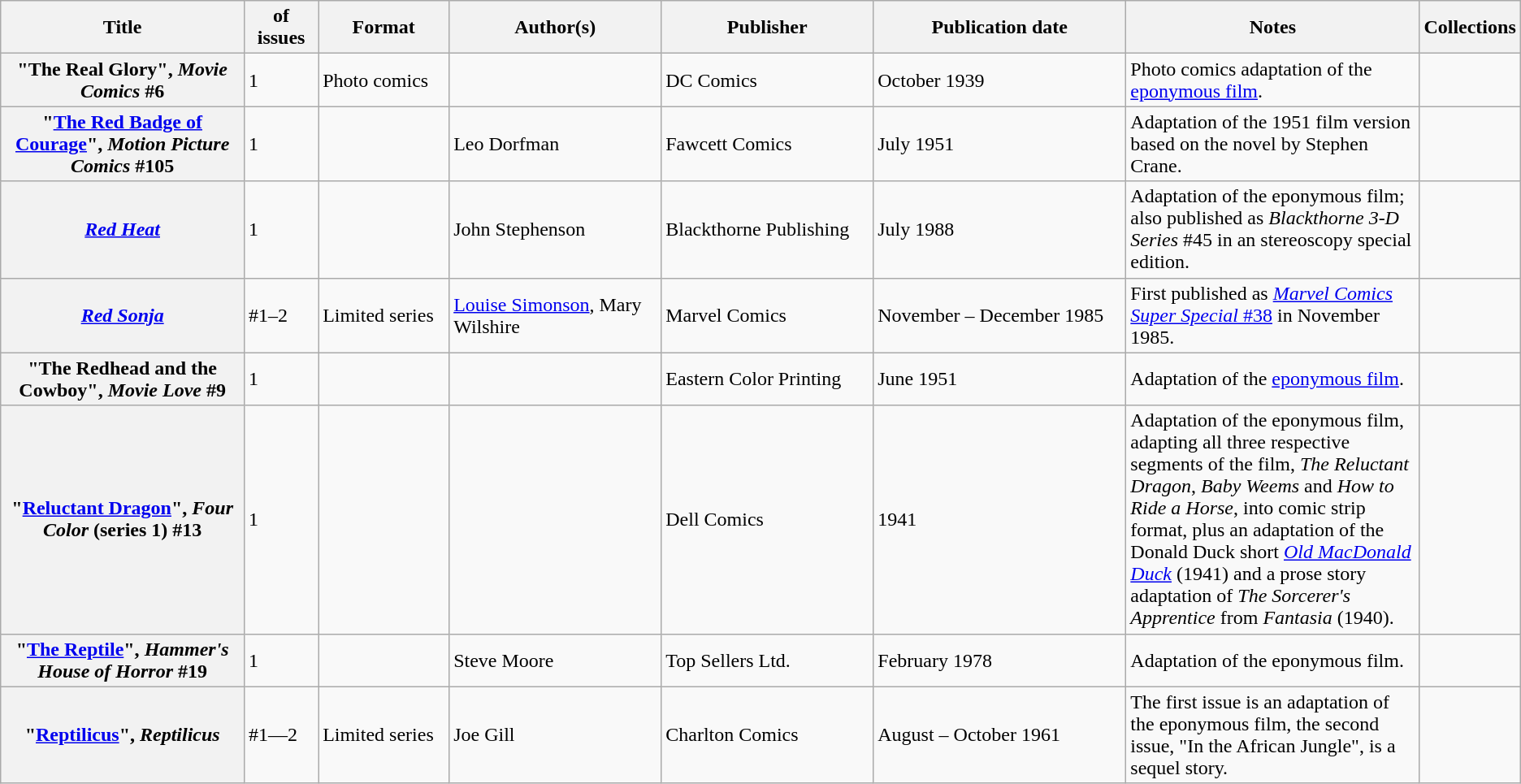<table class="wikitable">
<tr>
<th>Title</th>
<th style="width:40pt"> of issues</th>
<th style="width:75pt">Format</th>
<th style="width:125pt">Author(s)</th>
<th style="width:125pt">Publisher</th>
<th style="width:150pt">Publication date</th>
<th style="width:175pt">Notes</th>
<th>Collections</th>
</tr>
<tr>
<th>"The Real Glory", <em>Movie Comics</em> #6</th>
<td>1</td>
<td>Photo comics</td>
<td></td>
<td>DC Comics</td>
<td>October 1939</td>
<td>Photo comics adaptation of the <a href='#'>eponymous film</a>.</td>
<td></td>
</tr>
<tr>
<th>"<a href='#'>The Red Badge of Courage</a>", <em>Motion Picture Comics</em> #105</th>
<td>1</td>
<td></td>
<td>Leo Dorfman</td>
<td>Fawcett Comics</td>
<td>July 1951</td>
<td>Adaptation of the 1951 film version based on the novel by Stephen Crane.</td>
<td></td>
</tr>
<tr>
<th><em><a href='#'>Red Heat</a></em></th>
<td>1</td>
<td></td>
<td>John Stephenson</td>
<td>Blackthorne Publishing</td>
<td>July 1988</td>
<td>Adaptation of the eponymous film; also published as <em>Blackthorne 3-D Series</em> #45 in an stereoscopy special edition.</td>
<td></td>
</tr>
<tr>
<th><em><a href='#'>Red Sonja</a></em></th>
<td>#1–2</td>
<td>Limited series</td>
<td><a href='#'>Louise Simonson</a>, Mary Wilshire</td>
<td>Marvel Comics</td>
<td>November – December 1985</td>
<td>First published as <a href='#'><em>Marvel Comics Super Special</em> #38</a> in November 1985.</td>
<td></td>
</tr>
<tr>
<th>"The Redhead and the Cowboy", <em>Movie Love</em> #9</th>
<td>1</td>
<td></td>
<td></td>
<td>Eastern Color Printing</td>
<td>June 1951</td>
<td>Adaptation of the <a href='#'>eponymous film</a>.</td>
<td></td>
</tr>
<tr>
<th>"<a href='#'>Reluctant Dragon</a>", <em>Four Color</em> (series 1) #13</th>
<td>1</td>
<td></td>
<td></td>
<td>Dell Comics</td>
<td>1941</td>
<td>Adaptation of the eponymous film, adapting all three respective segments of the film, <em>The Reluctant Dragon</em>, <em>Baby Weems</em> and <em>How to Ride a Horse</em>, into comic strip format, plus an adaptation of the Donald Duck short <em><a href='#'>Old MacDonald Duck</a></em> (1941) and a prose story adaptation of <em>The Sorcerer's Apprentice</em> from <em>Fantasia</em> (1940).</td>
<td></td>
</tr>
<tr>
<th>"<a href='#'>The Reptile</a>", <em>Hammer's House of Horror</em> #19</th>
<td>1</td>
<td></td>
<td>Steve Moore</td>
<td>Top Sellers Ltd.</td>
<td>February 1978</td>
<td>Adaptation of the eponymous film.</td>
<td></td>
</tr>
<tr>
<th>"<a href='#'>Reptilicus</a>", <em>Reptilicus</em></th>
<td>#1—2</td>
<td>Limited series</td>
<td>Joe Gill</td>
<td>Charlton Comics</td>
<td>August – October 1961</td>
<td>The first issue is an adaptation of the eponymous film, the second issue, "In the African Jungle", is a sequel story.</td>
<td></td>
</tr>
</table>
